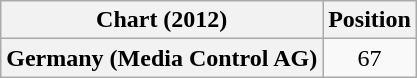<table class="wikitable sortable plainrowheaders" style="text-align:center">
<tr>
<th scope="col">Chart (2012)</th>
<th scope="col">Position</th>
</tr>
<tr>
<th scope="row">Germany (Media Control AG)</th>
<td>67</td>
</tr>
</table>
